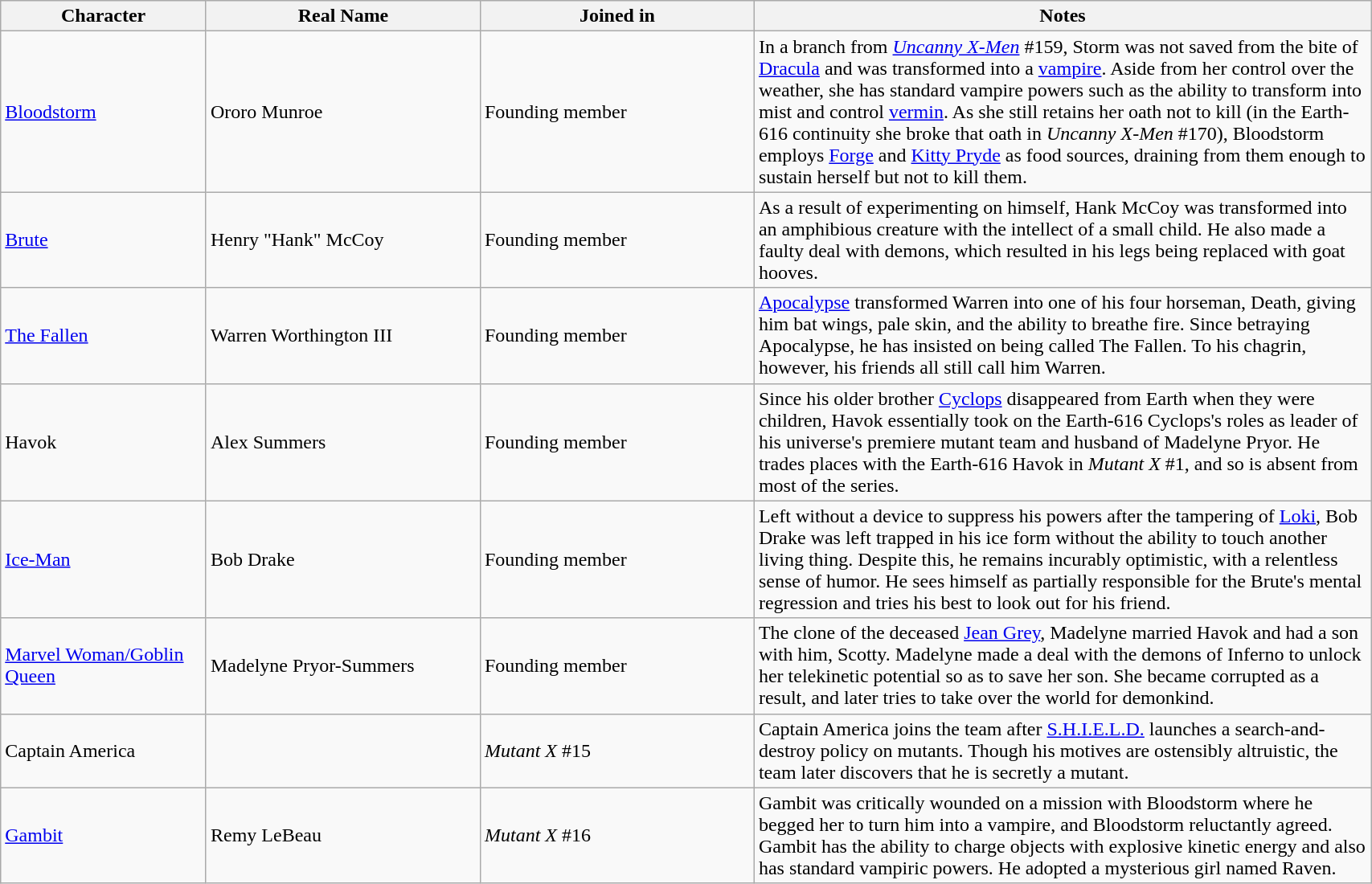<table class="wikitable" width=90%>
<tr>
<th width=15%>Character</th>
<th width=20%>Real Name</th>
<th width=20%>Joined in</th>
<th width=45%>Notes</th>
</tr>
<tr>
<td><a href='#'>Bloodstorm</a></td>
<td>Ororo Munroe</td>
<td>Founding member</td>
<td>In a branch from <em><a href='#'>Uncanny X-Men</a></em> #159, Storm was not saved from the bite of <a href='#'>Dracula</a> and was transformed into a <a href='#'>vampire</a>. Aside from her control over the weather, she has standard vampire powers such as the ability to transform into mist and control <a href='#'>vermin</a>. As she still retains her oath not to kill (in the Earth-616 continuity she broke that oath in <em>Uncanny X-Men</em> #170), Bloodstorm employs <a href='#'>Forge</a> and <a href='#'>Kitty Pryde</a> as food sources, draining from them enough to sustain herself but not to kill them.</td>
</tr>
<tr>
<td><a href='#'>Brute</a></td>
<td>Henry "Hank" McCoy</td>
<td>Founding member</td>
<td>As a result of experimenting on himself, Hank McCoy was transformed into an amphibious creature with the intellect of a small child. He also made a faulty deal with demons, which resulted in his legs being replaced with goat hooves.</td>
</tr>
<tr>
<td><a href='#'>The Fallen</a></td>
<td>Warren Worthington III</td>
<td>Founding member</td>
<td><a href='#'>Apocalypse</a> transformed Warren into one of his four horseman, Death, giving him bat wings, pale skin, and the ability to breathe fire. Since betraying Apocalypse, he has insisted on being called The Fallen. To his chagrin, however, his friends all still call him Warren.</td>
</tr>
<tr>
<td>Havok</td>
<td>Alex Summers</td>
<td>Founding member</td>
<td>Since his older brother <a href='#'>Cyclops</a> disappeared from Earth when they were children, Havok essentially took on the Earth-616 Cyclops's roles as leader of his universe's premiere mutant team and husband of Madelyne Pryor. He trades places with the Earth-616 Havok in <em>Mutant X</em> #1, and so is absent from most of the series.</td>
</tr>
<tr>
<td><a href='#'>Ice-Man</a></td>
<td>Bob Drake</td>
<td>Founding member</td>
<td>Left without a device to suppress his powers after the tampering of <a href='#'>Loki</a>, Bob Drake was left trapped in his ice form without the ability to touch another living thing. Despite this, he remains incurably optimistic, with a relentless sense of humor. He sees himself as partially responsible for the Brute's mental regression and tries his best to look out for his friend.</td>
</tr>
<tr>
<td><a href='#'>Marvel Woman/Goblin Queen</a></td>
<td>Madelyne Pryor-Summers</td>
<td>Founding member</td>
<td>The clone of the deceased <a href='#'>Jean Grey</a>, Madelyne married Havok and had a son with him, Scotty. Madelyne made a deal with the demons of Inferno to unlock her telekinetic potential so as to save her son. She became corrupted as a result, and later tries to take over the world for demonkind.</td>
</tr>
<tr>
<td>Captain America</td>
<td></td>
<td><em>Mutant X</em> #15</td>
<td>Captain America joins the team after <a href='#'>S.H.I.E.L.D.</a> launches a search-and-destroy policy on mutants. Though his motives are ostensibly altruistic, the team later discovers that he is secretly a mutant.</td>
</tr>
<tr>
<td><a href='#'>Gambit</a></td>
<td>Remy LeBeau</td>
<td><em>Mutant X</em> #16</td>
<td>Gambit was critically wounded on a mission with Bloodstorm where he begged her to turn him into a vampire, and Bloodstorm reluctantly agreed. Gambit has the ability to charge objects with explosive kinetic energy and also has standard vampiric powers. He adopted a mysterious girl named Raven.</td>
</tr>
</table>
